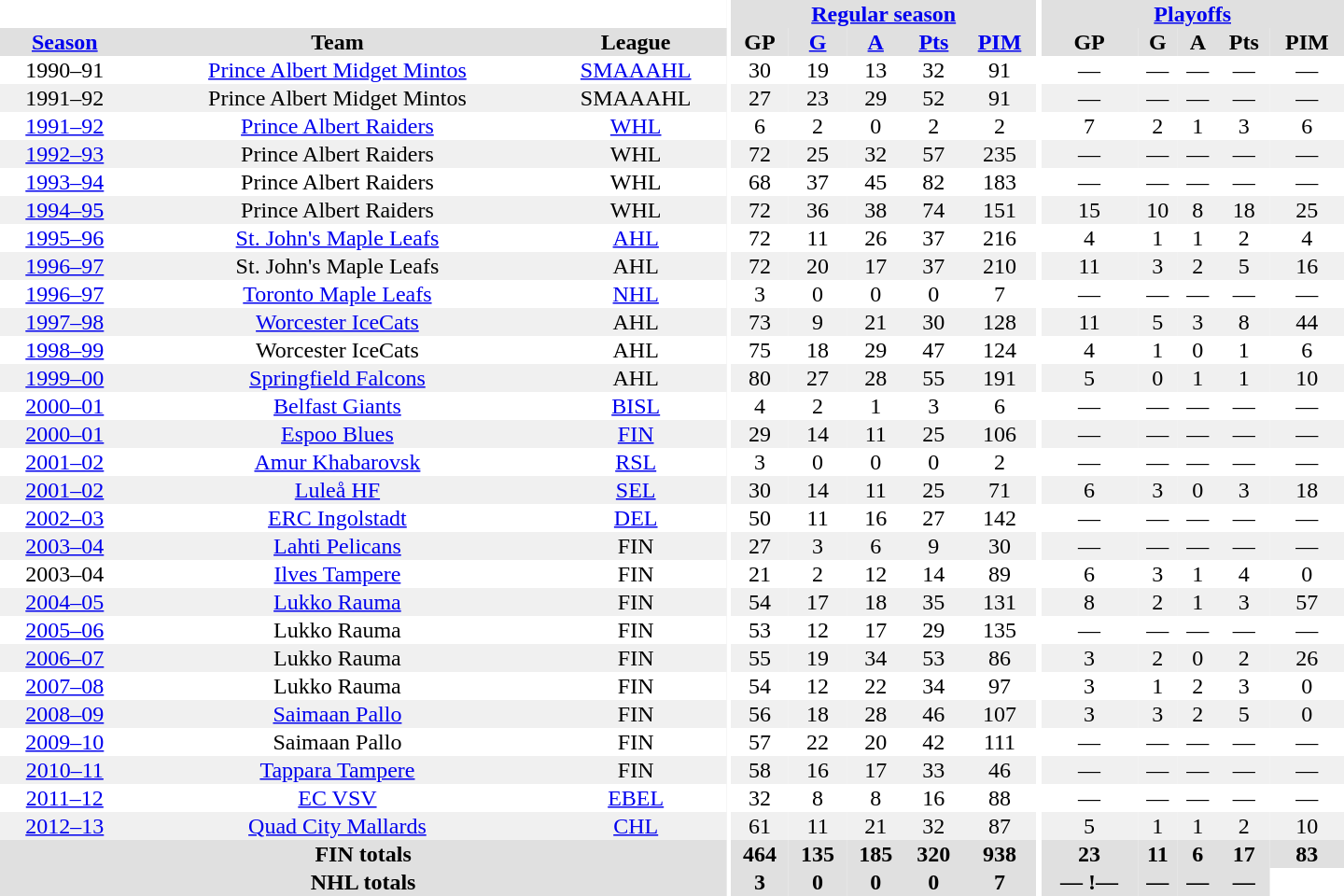<table border="0" cellpadding="1" cellspacing="0" style="text-align:center; width:60em">
<tr bgcolor="#e0e0e0">
<th colspan="3" bgcolor="#ffffff"></th>
<th rowspan="100" bgcolor="#ffffff"></th>
<th colspan="5"><a href='#'>Regular season</a></th>
<th rowspan="100" bgcolor="#ffffff"></th>
<th colspan="5"><a href='#'>Playoffs</a></th>
</tr>
<tr bgcolor="#e0e0e0">
<th><a href='#'>Season</a></th>
<th>Team</th>
<th>League</th>
<th>GP</th>
<th><a href='#'>G</a></th>
<th><a href='#'>A</a></th>
<th><a href='#'>Pts</a></th>
<th><a href='#'>PIM</a></th>
<th>GP</th>
<th>G</th>
<th>A</th>
<th>Pts</th>
<th>PIM</th>
</tr>
<tr>
<td>1990–91</td>
<td><a href='#'>Prince Albert Midget Mintos</a></td>
<td><a href='#'>SMAAAHL</a></td>
<td>30</td>
<td>19</td>
<td>13</td>
<td>32</td>
<td>91</td>
<td>—</td>
<td>—</td>
<td>—</td>
<td>—</td>
<td>—</td>
</tr>
<tr bgcolor="#f0f0f0">
<td>1991–92</td>
<td>Prince Albert Midget Mintos</td>
<td>SMAAAHL</td>
<td>27</td>
<td>23</td>
<td>29</td>
<td>52</td>
<td>91</td>
<td>—</td>
<td>—</td>
<td>—</td>
<td>—</td>
<td>—</td>
</tr>
<tr>
<td><a href='#'>1991–92</a></td>
<td><a href='#'>Prince Albert Raiders</a></td>
<td><a href='#'>WHL</a></td>
<td>6</td>
<td>2</td>
<td>0</td>
<td>2</td>
<td>2</td>
<td>7</td>
<td>2</td>
<td>1</td>
<td>3</td>
<td>6</td>
</tr>
<tr bgcolor="#f0f0f0">
<td><a href='#'>1992–93</a></td>
<td>Prince Albert Raiders</td>
<td>WHL</td>
<td>72</td>
<td>25</td>
<td>32</td>
<td>57</td>
<td>235</td>
<td>—</td>
<td>—</td>
<td>—</td>
<td>—</td>
<td>—</td>
</tr>
<tr>
<td><a href='#'>1993–94</a></td>
<td>Prince Albert Raiders</td>
<td>WHL</td>
<td>68</td>
<td>37</td>
<td>45</td>
<td>82</td>
<td>183</td>
<td>—</td>
<td>—</td>
<td>—</td>
<td>—</td>
<td>—</td>
</tr>
<tr bgcolor="#f0f0f0">
<td><a href='#'>1994–95</a></td>
<td>Prince Albert Raiders</td>
<td>WHL</td>
<td>72</td>
<td>36</td>
<td>38</td>
<td>74</td>
<td>151</td>
<td>15</td>
<td>10</td>
<td>8</td>
<td>18</td>
<td>25</td>
</tr>
<tr>
<td><a href='#'>1995–96</a></td>
<td><a href='#'>St. John's Maple Leafs</a></td>
<td><a href='#'>AHL</a></td>
<td>72</td>
<td>11</td>
<td>26</td>
<td>37</td>
<td>216</td>
<td>4</td>
<td>1</td>
<td>1</td>
<td>2</td>
<td>4</td>
</tr>
<tr bgcolor="#f0f0f0">
<td><a href='#'>1996–97</a></td>
<td>St. John's Maple Leafs</td>
<td>AHL</td>
<td>72</td>
<td>20</td>
<td>17</td>
<td>37</td>
<td>210</td>
<td>11</td>
<td>3</td>
<td>2</td>
<td>5</td>
<td>16</td>
</tr>
<tr>
<td><a href='#'>1996–97</a></td>
<td><a href='#'>Toronto Maple Leafs</a></td>
<td><a href='#'>NHL</a></td>
<td>3</td>
<td>0</td>
<td>0</td>
<td>0</td>
<td>7</td>
<td>—</td>
<td>—</td>
<td>—</td>
<td>—</td>
<td>—</td>
</tr>
<tr bgcolor="#f0f0f0">
<td><a href='#'>1997–98</a></td>
<td><a href='#'>Worcester IceCats</a></td>
<td>AHL</td>
<td>73</td>
<td>9</td>
<td>21</td>
<td>30</td>
<td>128</td>
<td>11</td>
<td>5</td>
<td>3</td>
<td>8</td>
<td>44</td>
</tr>
<tr>
<td><a href='#'>1998–99</a></td>
<td>Worcester IceCats</td>
<td>AHL</td>
<td>75</td>
<td>18</td>
<td>29</td>
<td>47</td>
<td>124</td>
<td>4</td>
<td>1</td>
<td>0</td>
<td>1</td>
<td>6</td>
</tr>
<tr bgcolor="#f0f0f0">
<td><a href='#'>1999–00</a></td>
<td><a href='#'>Springfield Falcons</a></td>
<td>AHL</td>
<td>80</td>
<td>27</td>
<td>28</td>
<td>55</td>
<td>191</td>
<td>5</td>
<td>0</td>
<td>1</td>
<td>1</td>
<td>10</td>
</tr>
<tr>
<td><a href='#'>2000–01</a></td>
<td><a href='#'>Belfast Giants</a></td>
<td><a href='#'>BISL</a></td>
<td>4</td>
<td>2</td>
<td>1</td>
<td>3</td>
<td>6</td>
<td>—</td>
<td>—</td>
<td>—</td>
<td>—</td>
<td>—</td>
</tr>
<tr bgcolor="#f0f0f0">
<td><a href='#'>2000–01</a></td>
<td><a href='#'>Espoo Blues</a></td>
<td><a href='#'>FIN</a></td>
<td>29</td>
<td>14</td>
<td>11</td>
<td>25</td>
<td>106</td>
<td>—</td>
<td>—</td>
<td>—</td>
<td>—</td>
<td>—</td>
</tr>
<tr>
<td><a href='#'>2001–02</a></td>
<td><a href='#'>Amur Khabarovsk</a></td>
<td><a href='#'>RSL</a></td>
<td>3</td>
<td>0</td>
<td>0</td>
<td>0</td>
<td>2</td>
<td>—</td>
<td>—</td>
<td>—</td>
<td>—</td>
<td>—</td>
</tr>
<tr bgcolor="#f0f0f0">
<td><a href='#'>2001–02</a></td>
<td><a href='#'>Luleå HF</a></td>
<td><a href='#'>SEL</a></td>
<td>30</td>
<td>14</td>
<td>11</td>
<td>25</td>
<td>71</td>
<td>6</td>
<td>3</td>
<td>0</td>
<td>3</td>
<td>18</td>
</tr>
<tr>
<td><a href='#'>2002–03</a></td>
<td><a href='#'>ERC Ingolstadt</a></td>
<td><a href='#'>DEL</a></td>
<td>50</td>
<td>11</td>
<td>16</td>
<td>27</td>
<td>142</td>
<td>—</td>
<td>—</td>
<td>—</td>
<td>—</td>
<td>—</td>
</tr>
<tr bgcolor="#f0f0f0">
<td><a href='#'>2003–04</a></td>
<td><a href='#'>Lahti Pelicans</a></td>
<td>FIN</td>
<td>27</td>
<td>3</td>
<td>6</td>
<td>9</td>
<td>30</td>
<td>—</td>
<td>—</td>
<td>—</td>
<td>—</td>
<td>—</td>
</tr>
<tr>
<td>2003–04</td>
<td><a href='#'>Ilves Tampere</a></td>
<td>FIN</td>
<td>21</td>
<td>2</td>
<td>12</td>
<td>14</td>
<td>89</td>
<td>6</td>
<td>3</td>
<td>1</td>
<td>4</td>
<td>0</td>
</tr>
<tr bgcolor="#f0f0f0">
<td><a href='#'>2004–05</a></td>
<td><a href='#'>Lukko Rauma</a></td>
<td>FIN</td>
<td>54</td>
<td>17</td>
<td>18</td>
<td>35</td>
<td>131</td>
<td>8</td>
<td>2</td>
<td>1</td>
<td>3</td>
<td>57</td>
</tr>
<tr>
<td><a href='#'>2005–06</a></td>
<td>Lukko Rauma</td>
<td>FIN</td>
<td>53</td>
<td>12</td>
<td>17</td>
<td>29</td>
<td>135</td>
<td>—</td>
<td>—</td>
<td>—</td>
<td>—</td>
<td>—</td>
</tr>
<tr bgcolor="#f0f0f0">
<td><a href='#'>2006–07</a></td>
<td>Lukko Rauma</td>
<td>FIN</td>
<td>55</td>
<td>19</td>
<td>34</td>
<td>53</td>
<td>86</td>
<td>3</td>
<td>2</td>
<td>0</td>
<td>2</td>
<td>26</td>
</tr>
<tr>
<td><a href='#'>2007–08</a></td>
<td>Lukko Rauma</td>
<td>FIN</td>
<td>54</td>
<td>12</td>
<td>22</td>
<td>34</td>
<td>97</td>
<td>3</td>
<td>1</td>
<td>2</td>
<td>3</td>
<td>0</td>
</tr>
<tr bgcolor="#f0f0f0">
<td><a href='#'>2008–09</a></td>
<td><a href='#'>Saimaan Pallo</a></td>
<td>FIN</td>
<td>56</td>
<td>18</td>
<td>28</td>
<td>46</td>
<td>107</td>
<td>3</td>
<td>3</td>
<td>2</td>
<td>5</td>
<td>0</td>
</tr>
<tr>
<td><a href='#'>2009–10</a></td>
<td>Saimaan Pallo</td>
<td>FIN</td>
<td>57</td>
<td>22</td>
<td>20</td>
<td>42</td>
<td>111</td>
<td>—</td>
<td>—</td>
<td>—</td>
<td>—</td>
<td>—</td>
</tr>
<tr bgcolor="#f0f0f0">
<td><a href='#'>2010–11</a></td>
<td><a href='#'>Tappara Tampere</a></td>
<td>FIN</td>
<td>58</td>
<td>16</td>
<td>17</td>
<td>33</td>
<td>46</td>
<td>—</td>
<td>—</td>
<td>—</td>
<td>—</td>
<td>—</td>
</tr>
<tr>
<td><a href='#'>2011–12</a></td>
<td><a href='#'>EC VSV</a></td>
<td><a href='#'>EBEL</a></td>
<td>32</td>
<td>8</td>
<td>8</td>
<td>16</td>
<td>88</td>
<td>—</td>
<td>—</td>
<td>—</td>
<td>—</td>
<td>—</td>
</tr>
<tr bgcolor="#f0f0f0">
<td><a href='#'>2012–13</a></td>
<td><a href='#'>Quad City Mallards</a></td>
<td><a href='#'>CHL</a></td>
<td>61</td>
<td>11</td>
<td>21</td>
<td>32</td>
<td>87</td>
<td>5</td>
<td>1</td>
<td>1</td>
<td>2</td>
<td>10</td>
</tr>
<tr bgcolor="#e0e0e0">
<th colspan="3">FIN totals</th>
<th>464</th>
<th>135</th>
<th>185</th>
<th>320</th>
<th>938</th>
<th>23</th>
<th>11</th>
<th>6</th>
<th>17</th>
<th>83</th>
</tr>
<tr bgcolor="#e0e0e0">
<th colspan="3">NHL totals</th>
<th>3</th>
<th>0</th>
<th>0</th>
<th>0</th>
<th>7</th>
<th>— !—</th>
<th>—</th>
<th>—</th>
<th>—</th>
</tr>
</table>
